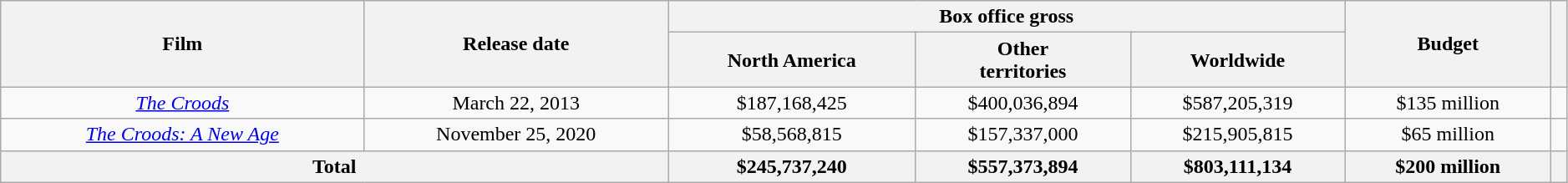<table class="wikitable" width=99% border="1" style="text-align: center;">
<tr>
<th rowspan="2">Film</th>
<th rowspan="2">Release date</th>
<th colspan="3">Box office gross</th>
<th rowspan="2">Budget</th>
<th rowspan="2"></th>
</tr>
<tr>
<th>North America</th>
<th>Other<br>territories</th>
<th>Worldwide</th>
</tr>
<tr>
<td><em><a href='#'>The Croods</a></em></td>
<td>March 22, 2013</td>
<td>$187,168,425</td>
<td>$400,036,894</td>
<td>$587,205,319</td>
<td>$135 million</td>
<td></td>
</tr>
<tr>
<td><em><a href='#'>The Croods: A New Age</a></em></td>
<td>November 25, 2020</td>
<td>$58,568,815</td>
<td>$157,337,000</td>
<td>$215,905,815</td>
<td>$65 million</td>
<td></td>
</tr>
<tr>
<th colspan="2">Total</th>
<th>$245,737,240</th>
<th>$557,373,894</th>
<th>$803,111,134</th>
<th>$200 million</th>
<th></th>
</tr>
</table>
